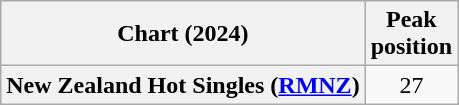<table class="wikitable sortable plainrowheaders" style="text-align:center">
<tr>
<th scope="col">Chart (2024)</th>
<th scope="col">Peak<br>position</th>
</tr>
<tr>
<th scope="row">New Zealand Hot Singles (<a href='#'>RMNZ</a>)</th>
<td>27</td>
</tr>
</table>
